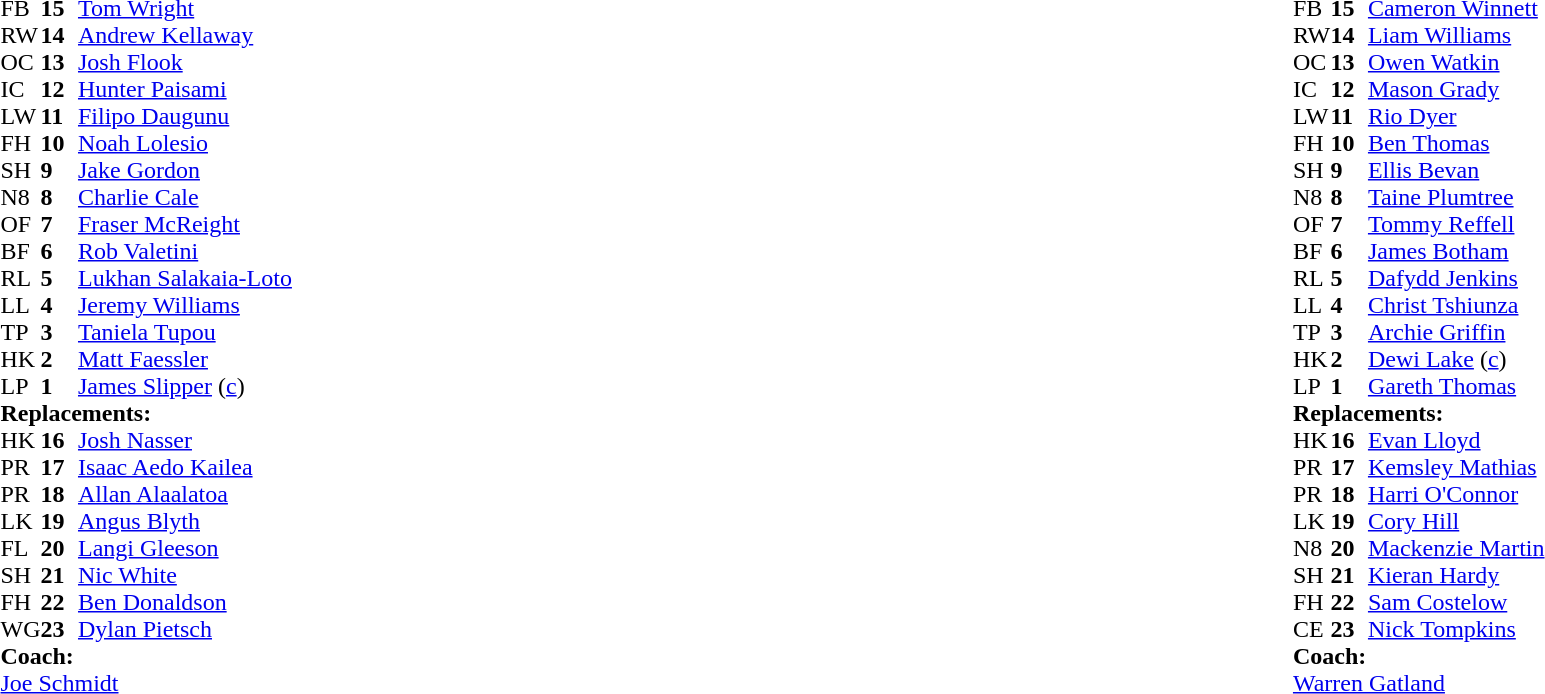<table width="100%">
<tr>
<td valign="top" width="50%"><br><table cellspacing="0" cellpadding="0">
<tr>
<th width="25"></th>
<th width="25"></th>
</tr>
<tr>
<td>FB</td>
<td><strong>15</strong></td>
<td><a href='#'>Tom Wright</a></td>
</tr>
<tr>
<td>RW</td>
<td><strong>14</strong></td>
<td><a href='#'>Andrew Kellaway</a></td>
</tr>
<tr>
<td>OC</td>
<td><strong>13</strong></td>
<td><a href='#'>Josh Flook</a></td>
</tr>
<tr>
<td>IC</td>
<td><strong>12</strong></td>
<td><a href='#'>Hunter Paisami</a></td>
</tr>
<tr>
<td>LW</td>
<td><strong>11</strong></td>
<td><a href='#'>Filipo Daugunu</a></td>
</tr>
<tr>
<td>FH</td>
<td><strong>10</strong></td>
<td><a href='#'>Noah Lolesio</a></td>
<td></td>
<td></td>
</tr>
<tr>
<td>SH</td>
<td><strong>9</strong></td>
<td><a href='#'>Jake Gordon</a></td>
<td></td>
<td></td>
</tr>
<tr>
<td>N8</td>
<td><strong>8</strong></td>
<td><a href='#'>Charlie Cale</a></td>
<td></td>
<td></td>
</tr>
<tr>
<td>OF</td>
<td><strong>7</strong></td>
<td><a href='#'>Fraser McReight</a></td>
</tr>
<tr>
<td>BF</td>
<td><strong>6</strong></td>
<td><a href='#'>Rob Valetini</a></td>
</tr>
<tr>
<td>RL</td>
<td><strong>5</strong></td>
<td><a href='#'>Lukhan Salakaia-Loto</a></td>
<td></td>
</tr>
<tr>
<td>LL</td>
<td><strong>4</strong></td>
<td><a href='#'>Jeremy Williams</a></td>
<td></td>
<td></td>
</tr>
<tr>
<td>TP</td>
<td><strong>3</strong></td>
<td><a href='#'>Taniela Tupou</a></td>
<td></td>
<td></td>
</tr>
<tr>
<td>HK</td>
<td><strong>2</strong></td>
<td><a href='#'>Matt Faessler</a></td>
<td></td>
<td></td>
</tr>
<tr>
<td>LP</td>
<td><strong>1</strong></td>
<td><a href='#'>James Slipper</a> (<a href='#'>c</a>)</td>
<td></td>
<td></td>
</tr>
<tr>
<td colspan="3"><strong>Replacements:</strong></td>
</tr>
<tr>
<td>HK</td>
<td><strong>16</strong></td>
<td><a href='#'>Josh Nasser</a></td>
<td></td>
<td></td>
</tr>
<tr>
<td>PR</td>
<td><strong>17</strong></td>
<td><a href='#'>Isaac Aedo Kailea</a></td>
<td></td>
<td></td>
</tr>
<tr>
<td>PR</td>
<td><strong>18</strong></td>
<td><a href='#'>Allan Alaalatoa</a></td>
<td></td>
<td></td>
</tr>
<tr>
<td>LK</td>
<td><strong>19</strong></td>
<td><a href='#'>Angus Blyth</a></td>
<td></td>
<td></td>
</tr>
<tr>
<td>FL</td>
<td><strong>20</strong></td>
<td><a href='#'>Langi Gleeson</a></td>
<td></td>
<td></td>
</tr>
<tr>
<td>SH</td>
<td><strong>21</strong></td>
<td><a href='#'>Nic White</a></td>
<td></td>
<td></td>
</tr>
<tr>
<td>FH</td>
<td><strong>22</strong></td>
<td><a href='#'>Ben Donaldson</a></td>
<td></td>
<td></td>
</tr>
<tr>
<td>WG</td>
<td><strong>23</strong></td>
<td><a href='#'>Dylan Pietsch</a></td>
</tr>
<tr>
<td colspan="3"><strong>Coach:</strong></td>
</tr>
<tr>
<td colspan="3"> <a href='#'>Joe Schmidt</a></td>
</tr>
</table>
</td>
<td style="vertical-align:top"></td>
<td style="vertical-align:top;width:50%"><br><table cellspacing="0" cellpadding="0" align="center">
<tr>
<th width="25"></th>
<th width="25"></th>
</tr>
<tr>
<td>FB</td>
<td><strong>15</strong></td>
<td><a href='#'>Cameron Winnett</a></td>
</tr>
<tr>
<td>RW</td>
<td><strong>14</strong></td>
<td><a href='#'>Liam Williams</a></td>
<td></td>
<td></td>
</tr>
<tr>
<td>OC</td>
<td><strong>13</strong></td>
<td><a href='#'>Owen Watkin</a></td>
</tr>
<tr>
<td>IC</td>
<td><strong>12</strong></td>
<td><a href='#'>Mason Grady</a></td>
</tr>
<tr>
<td>LW</td>
<td><strong>11</strong></td>
<td><a href='#'>Rio Dyer</a></td>
</tr>
<tr>
<td>FH</td>
<td><strong>10</strong></td>
<td><a href='#'>Ben Thomas</a></td>
<td></td>
<td></td>
</tr>
<tr>
<td>SH</td>
<td><strong>9</strong></td>
<td><a href='#'>Ellis Bevan</a></td>
<td></td>
<td></td>
</tr>
<tr>
<td>N8</td>
<td><strong>8</strong></td>
<td><a href='#'>Taine Plumtree</a></td>
</tr>
<tr>
<td>OF</td>
<td><strong>7</strong></td>
<td><a href='#'>Tommy Reffell</a></td>
</tr>
<tr>
<td>BF</td>
<td><strong>6</strong></td>
<td><a href='#'>James Botham</a></td>
</tr>
<tr>
<td>RL</td>
<td><strong>5</strong></td>
<td><a href='#'>Dafydd Jenkins</a></td>
<td></td>
<td></td>
</tr>
<tr>
<td>LL</td>
<td><strong>4</strong></td>
<td><a href='#'>Christ Tshiunza</a></td>
</tr>
<tr>
<td>TP</td>
<td><strong>3</strong></td>
<td><a href='#'>Archie Griffin</a></td>
</tr>
<tr>
<td>HK</td>
<td><strong>2</strong></td>
<td><a href='#'>Dewi Lake</a> (<a href='#'>c</a>)</td>
<td></td>
<td></td>
</tr>
<tr>
<td>LP</td>
<td><strong>1</strong></td>
<td><a href='#'>Gareth Thomas</a></td>
</tr>
<tr>
<td colspan="3"><strong>Replacements:</strong></td>
</tr>
<tr>
<td>HK</td>
<td><strong>16</strong></td>
<td><a href='#'>Evan Lloyd</a></td>
<td></td>
<td></td>
</tr>
<tr>
<td>PR</td>
<td><strong>17</strong></td>
<td><a href='#'>Kemsley Mathias</a></td>
</tr>
<tr>
<td>PR</td>
<td><strong>18</strong></td>
<td><a href='#'>Harri O'Connor</a></td>
</tr>
<tr>
<td>LK</td>
<td><strong>19</strong></td>
<td><a href='#'>Cory Hill</a></td>
<td></td>
<td></td>
</tr>
<tr>
<td>N8</td>
<td><strong>20</strong></td>
<td><a href='#'>Mackenzie Martin</a></td>
</tr>
<tr>
<td>SH</td>
<td><strong>21</strong></td>
<td><a href='#'>Kieran Hardy</a></td>
<td></td>
<td></td>
</tr>
<tr>
<td>FH</td>
<td><strong>22</strong></td>
<td><a href='#'>Sam Costelow</a></td>
<td></td>
<td></td>
</tr>
<tr>
<td>CE</td>
<td><strong>23</strong></td>
<td><a href='#'>Nick Tompkins</a></td>
<td></td>
<td></td>
</tr>
<tr>
<td colspan="3"><strong>Coach:</strong></td>
</tr>
<tr>
<td colspan="3"> <a href='#'>Warren Gatland</a></td>
</tr>
</table>
</td>
</tr>
</table>
